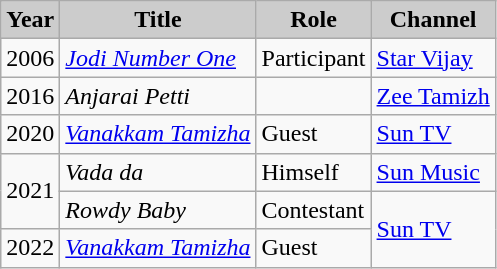<table class="wikitable">
<tr>
<th style="background:#ccc;">Year</th>
<th style="background:#ccc;">Title</th>
<th style="background:#ccc;">Role</th>
<th style="background:#ccc;">Channel</th>
</tr>
<tr>
<td>2006</td>
<td><em><a href='#'>Jodi Number One</a></em></td>
<td>Participant</td>
<td><a href='#'>Star Vijay</a></td>
</tr>
<tr>
<td>2016</td>
<td><em>Anjarai Petti</em></td>
<td></td>
<td><a href='#'>Zee Tamizh</a></td>
</tr>
<tr>
<td>2020</td>
<td><em><a href='#'>Vanakkam Tamizha</a></em></td>
<td>Guest</td>
<td><a href='#'>Sun TV</a></td>
</tr>
<tr>
<td rowspan="2">2021</td>
<td><em>Vada da</em></td>
<td>Himself</td>
<td><a href='#'>Sun Music</a></td>
</tr>
<tr>
<td><em>Rowdy Baby</em></td>
<td>Contestant</td>
<td rowspan="2"><a href='#'>Sun TV</a></td>
</tr>
<tr>
<td>2022</td>
<td><em><a href='#'>Vanakkam Tamizha</a></em></td>
<td>Guest</td>
</tr>
</table>
